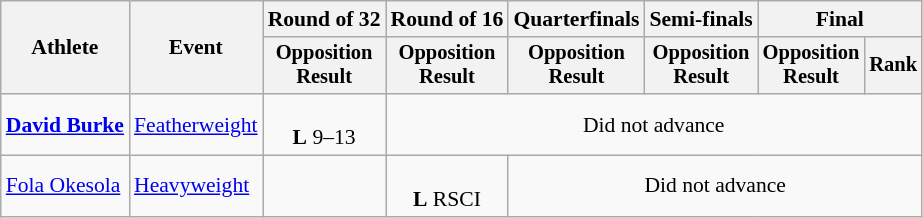<table class="wikitable" style="font-size:90%;">
<tr>
<th rowspan=2>Athlete</th>
<th rowspan=2>Event</th>
<th>Round of 32</th>
<th>Round of 16</th>
<th>Quarterfinals</th>
<th>Semi-finals</th>
<th colspan=2>Final</th>
</tr>
<tr style="font-size:95%">
<th>Opposition<br>Result</th>
<th>Opposition<br>Result</th>
<th>Opposition<br>Result</th>
<th>Opposition<br>Result</th>
<th>Opposition<br>Result</th>
<th>Rank</th>
</tr>
<tr align=center>
<td align=left><strong><a href='#'>David Burke</a></strong></td>
<td align=left><a href='#'>Featherweight</a></td>
<td><br><strong>L</strong> 9–13</td>
<td colspan=5>Did not advance</td>
</tr>
<tr align=center>
<td align=left><a href='#'>Fola Okesola</a></td>
<td align=left><a href='#'>Heavyweight</a></td>
<td></td>
<td><br><strong>L</strong> RSCI</td>
<td colspan=4>Did not advance</td>
</tr>
</table>
